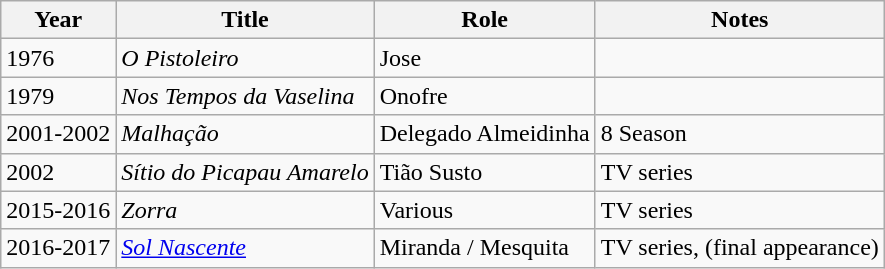<table class="wikitable">
<tr>
<th>Year</th>
<th>Title</th>
<th>Role</th>
<th>Notes</th>
</tr>
<tr>
<td>1976</td>
<td><em>O Pistoleiro</em></td>
<td>Jose</td>
<td></td>
</tr>
<tr>
<td>1979</td>
<td><em>Nos Tempos da Vaselina</em></td>
<td>Onofre</td>
<td></td>
</tr>
<tr>
<td>2001-2002</td>
<td><em>Malhação</em></td>
<td>Delegado Almeidinha</td>
<td>8 Season</td>
</tr>
<tr>
<td>2002</td>
<td><em>Sítio do Picapau Amarelo</em></td>
<td>Tião Susto</td>
<td>TV series</td>
</tr>
<tr>
<td>2015-2016</td>
<td><em>Zorra</em></td>
<td>Various</td>
<td>TV series</td>
</tr>
<tr>
<td>2016-2017</td>
<td><em><a href='#'>Sol Nascente</a></em></td>
<td>Miranda / Mesquita</td>
<td>TV series, (final appearance)</td>
</tr>
</table>
